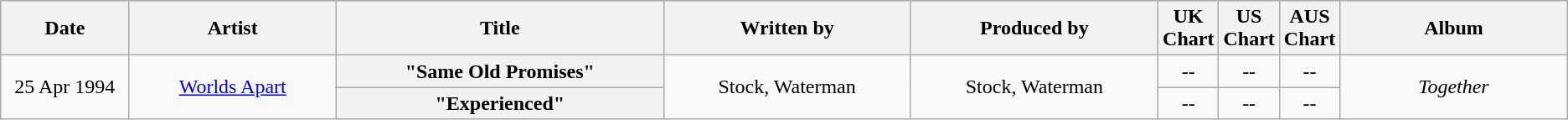<table class="wikitable plainrowheaders" style="text-align:center;">
<tr>
<th scope="col" style="width:6em;">Date</th>
<th scope="col" style="width:10em;">Artist</th>
<th scope="col" style="width:16em;">Title</th>
<th scope="col" style="width:12em;">Written by</th>
<th scope="col" style="width:12em;">Produced by</th>
<th scope="col" style="width:1em;">UK Chart</th>
<th scope="col" style="width:1em;">US Chart</th>
<th scope="col" style="width:1em;">AUS Chart</th>
<th scope="col" style="width:11em;">Album</th>
</tr>
<tr>
<td rowspan="2">25 Apr 1994</td>
<td rowspan="2"><a href='#'>Worlds Apart</a></td>
<th scope="row">"Same Old Promises"</th>
<td rowspan="2">Stock, Waterman</td>
<td rowspan="2">Stock, Waterman</td>
<td>--</td>
<td>--</td>
<td>--</td>
<td rowspan="2"><em>Together</em></td>
</tr>
<tr>
<th scope="row">"Experienced"</th>
<td>--</td>
<td>--</td>
<td>--</td>
</tr>
</table>
